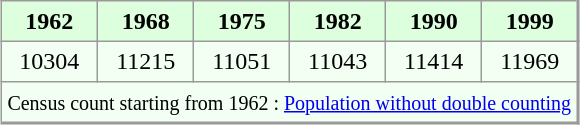<table align="center" rules="all" cellspacing="0" cellpadding="4" style="border: 1px solid #999; border-right: 2px solid #999; border-bottom:2px solid #999; background: #f3fff3">
<tr style="background: #ddffdd">
<th>1962</th>
<th>1968</th>
<th>1975</th>
<th>1982</th>
<th>1990</th>
<th>1999</th>
</tr>
<tr>
<td align="center">10304</td>
<td align="center">11215</td>
<td align="center">11051</td>
<td align="center">11043</td>
<td align="center">11414</td>
<td align="center">11969</td>
</tr>
<tr>
<td colspan=6 align=center><small>Census count starting from 1962 : <a href='#'>Population without double counting</a></small></td>
</tr>
</table>
